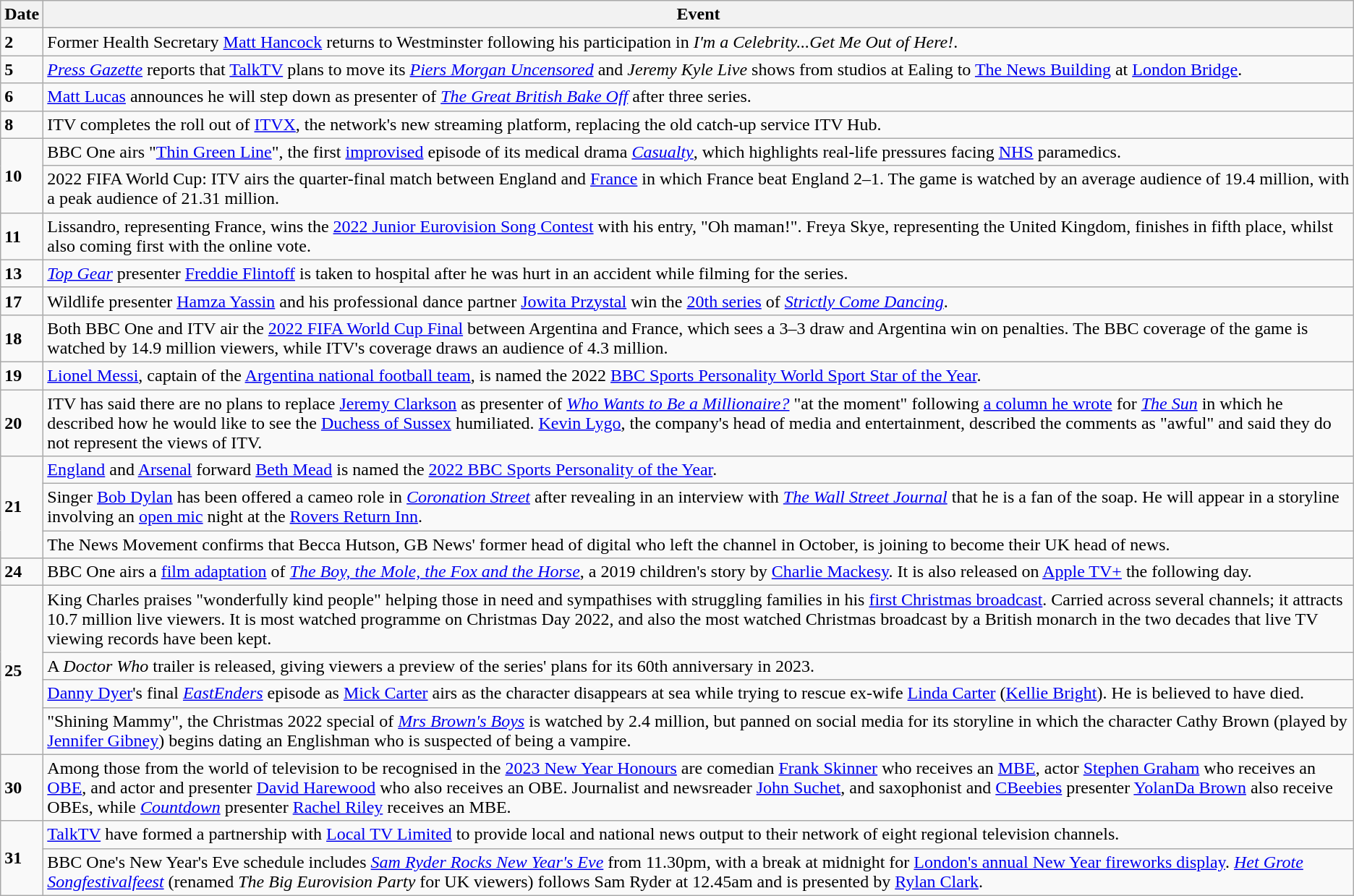<table class="wikitable">
<tr>
<th>Date</th>
<th>Event</th>
</tr>
<tr>
<td><strong>2</strong></td>
<td>Former Health Secretary <a href='#'>Matt Hancock</a> returns to Westminster following his participation in <em>I'm a Celebrity...Get Me Out of Here!</em>.</td>
</tr>
<tr>
<td><strong>5</strong></td>
<td><em><a href='#'>Press Gazette</a></em> reports that <a href='#'>TalkTV</a> plans to move its <em><a href='#'>Piers Morgan Uncensored</a></em> and <em>Jeremy Kyle Live</em> shows from studios at Ealing to <a href='#'>The News Building</a> at <a href='#'>London Bridge</a>.</td>
</tr>
<tr>
<td><strong>6</strong></td>
<td><a href='#'>Matt Lucas</a> announces he will step down as presenter of <em><a href='#'>The Great British Bake Off</a></em> after three series.</td>
</tr>
<tr>
<td><strong>8</strong></td>
<td>ITV completes the roll out of <a href='#'>ITVX</a>, the network's new streaming platform, replacing the old catch-up service ITV Hub.</td>
</tr>
<tr>
<td rowspan=2><strong>10</strong></td>
<td>BBC One airs "<a href='#'>Thin Green Line</a>", the first <a href='#'>improvised</a> episode of its medical drama <em><a href='#'>Casualty</a></em>, which highlights real-life pressures facing <a href='#'>NHS</a> paramedics.</td>
</tr>
<tr>
<td>2022 FIFA World Cup: ITV airs the quarter-final match between England and <a href='#'>France</a> in which France beat England 2–1. The game is watched by an average audience of 19.4 million, with a peak audience of 21.31 million.</td>
</tr>
<tr>
<td><strong>11</strong></td>
<td>Lissandro, representing France, wins the <a href='#'>2022 Junior Eurovision Song Contest</a> with his entry, "Oh maman!". Freya Skye, representing the United Kingdom, finishes in fifth place, whilst also coming first with the online vote.</td>
</tr>
<tr>
<td><strong>13</strong></td>
<td><em><a href='#'>Top Gear</a></em> presenter <a href='#'>Freddie Flintoff</a> is taken to hospital after he was hurt in an accident while filming for the series.</td>
</tr>
<tr>
<td><strong>17</strong></td>
<td>Wildlife presenter <a href='#'>Hamza Yassin</a> and his professional dance partner <a href='#'>Jowita Przystal</a> win the <a href='#'>20th series</a> of <em><a href='#'>Strictly Come Dancing</a></em>.</td>
</tr>
<tr>
<td><strong>18</strong></td>
<td>Both BBC One and ITV air the <a href='#'>2022 FIFA World Cup Final</a> between Argentina and France, which sees a 3–3 draw and Argentina win on penalties. The BBC coverage of the game is watched by 14.9 million viewers, while ITV's coverage draws an audience of 4.3 million.</td>
</tr>
<tr>
<td><strong>19</strong></td>
<td><a href='#'>Lionel Messi</a>, captain of the <a href='#'>Argentina national football team</a>, is named the 2022 <a href='#'>BBC Sports Personality World Sport Star of the Year</a>.</td>
</tr>
<tr>
<td><strong>20</strong></td>
<td>ITV has said there are no plans to replace <a href='#'>Jeremy Clarkson</a> as presenter of <em><a href='#'>Who Wants to Be a Millionaire?</a></em> "at the moment" following <a href='#'>a column he wrote</a> for <em><a href='#'>The Sun</a></em> in which he described how he would like to see the <a href='#'>Duchess of Sussex</a> humiliated. <a href='#'>Kevin Lygo</a>, the company's head of media and entertainment, described the comments as "awful" and said they do not represent the views of ITV.</td>
</tr>
<tr>
<td rowspan=3><strong>21</strong></td>
<td><a href='#'>England</a> and <a href='#'>Arsenal</a> forward <a href='#'>Beth Mead</a> is named the <a href='#'>2022 BBC Sports Personality of the Year</a>.</td>
</tr>
<tr>
<td>Singer <a href='#'>Bob Dylan</a> has been offered a cameo role in <em><a href='#'>Coronation Street</a></em> after revealing in an interview with <em><a href='#'>The Wall Street Journal</a></em> that he is a fan of the soap. He will appear in a storyline involving an <a href='#'>open mic</a> night at the <a href='#'>Rovers Return Inn</a>.</td>
</tr>
<tr>
<td>The News Movement confirms that Becca Hutson, GB News' former head of digital who left the channel in October, is joining to become their UK head of news.</td>
</tr>
<tr>
<td><strong>24</strong></td>
<td>BBC One airs a <a href='#'>film adaptation</a> of <em><a href='#'>The Boy, the Mole, the Fox and the Horse</a></em>, a 2019 children's story by <a href='#'>Charlie Mackesy</a>. It is also released on <a href='#'>Apple TV+</a> the following day.</td>
</tr>
<tr>
<td rowspan=4><strong>25</strong></td>
<td>King Charles praises "wonderfully kind people" helping those in need and sympathises with struggling families in his <a href='#'>first Christmas broadcast</a>. Carried across several channels; it attracts 10.7 million live viewers. It is most watched programme on Christmas Day 2022, and also the most watched Christmas broadcast by a British monarch in the two decades that live TV viewing records have been kept.</td>
</tr>
<tr>
<td>A <em>Doctor Who</em> trailer is released, giving viewers a preview of the series' plans for its 60th anniversary in 2023.</td>
</tr>
<tr>
<td><a href='#'>Danny Dyer</a>'s final <em><a href='#'>EastEnders</a></em> episode as <a href='#'>Mick Carter</a> airs as the character disappears at sea while trying to rescue ex-wife <a href='#'>Linda Carter</a> (<a href='#'>Kellie Bright</a>). He is believed to have died.</td>
</tr>
<tr>
<td>"Shining Mammy", the Christmas 2022 special of <em><a href='#'>Mrs Brown's Boys</a></em> is watched by 2.4 million, but panned on social media for its storyline in which the character Cathy Brown (played by <a href='#'>Jennifer Gibney</a>) begins dating an Englishman who is suspected of being a vampire.</td>
</tr>
<tr>
<td><strong>30</strong></td>
<td>Among those from the world of television to be recognised in the <a href='#'>2023 New Year Honours</a> are comedian <a href='#'>Frank Skinner</a> who receives an <a href='#'>MBE</a>, actor <a href='#'>Stephen Graham</a> who receives an <a href='#'>OBE</a>, and actor and presenter <a href='#'>David Harewood</a> who also receives an OBE. Journalist and newsreader <a href='#'>John Suchet</a>, and saxophonist and <a href='#'>CBeebies</a> presenter <a href='#'>YolanDa Brown</a> also receive OBEs, while <em><a href='#'>Countdown</a></em> presenter <a href='#'>Rachel Riley</a> receives an MBE.</td>
</tr>
<tr>
<td rowspan=2><strong>31</strong></td>
<td><a href='#'>TalkTV</a> have formed a partnership with <a href='#'>Local TV Limited</a> to provide local and national news output to their network of eight regional television channels.</td>
</tr>
<tr>
<td>BBC One's New Year's Eve schedule includes <em><a href='#'>Sam Ryder Rocks New Year's Eve</a></em> from 11.30pm, with a break at midnight for <a href='#'>London's annual New Year fireworks display</a>. <em><a href='#'>Het Grote Songfestivalfeest</a></em> (renamed <em>The Big Eurovision Party</em> for UK viewers) follows Sam Ryder at 12.45am and is presented by <a href='#'>Rylan Clark</a>.</td>
</tr>
</table>
